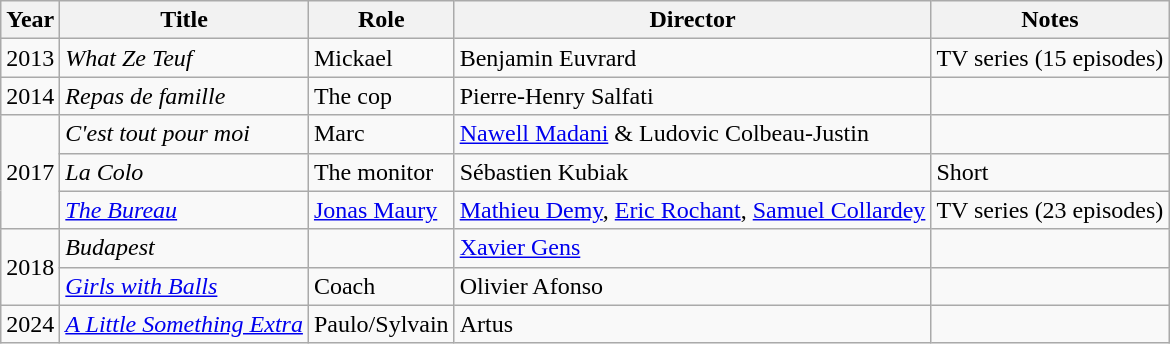<table class="wikitable sortable">
<tr>
<th>Year</th>
<th>Title</th>
<th>Role</th>
<th>Director</th>
<th class="unsortable">Notes</th>
</tr>
<tr>
<td>2013</td>
<td><em>What Ze Teuf</em></td>
<td>Mickael</td>
<td>Benjamin Euvrard</td>
<td>TV series (15 episodes)</td>
</tr>
<tr>
<td>2014</td>
<td><em>Repas de famille</em></td>
<td>The cop</td>
<td>Pierre-Henry Salfati</td>
<td></td>
</tr>
<tr>
<td rowspan=3>2017</td>
<td><em>C'est tout pour moi</em></td>
<td>Marc</td>
<td><a href='#'>Nawell Madani</a> & Ludovic Colbeau-Justin</td>
<td></td>
</tr>
<tr>
<td><em>La Colo</em></td>
<td>The monitor</td>
<td>Sébastien Kubiak</td>
<td>Short</td>
</tr>
<tr>
<td><em><a href='#'>The Bureau</a></em></td>
<td><a href='#'>Jonas Maury</a></td>
<td><a href='#'>Mathieu Demy</a>, <a href='#'>Eric Rochant</a>, <a href='#'>Samuel Collardey</a></td>
<td>TV series (23 episodes)</td>
</tr>
<tr>
<td rowspan=2>2018</td>
<td><em>Budapest</em></td>
<td></td>
<td><a href='#'>Xavier Gens</a></td>
<td></td>
</tr>
<tr>
<td><em><a href='#'>Girls with Balls</a></em></td>
<td>Coach</td>
<td>Olivier Afonso</td>
<td></td>
</tr>
<tr>
<td rowspan=1>2024</td>
<td><em><a href='#'>A Little Something Extra</a></em></td>
<td>Paulo/Sylvain</td>
<td>Artus</td>
<td></td>
</tr>
</table>
